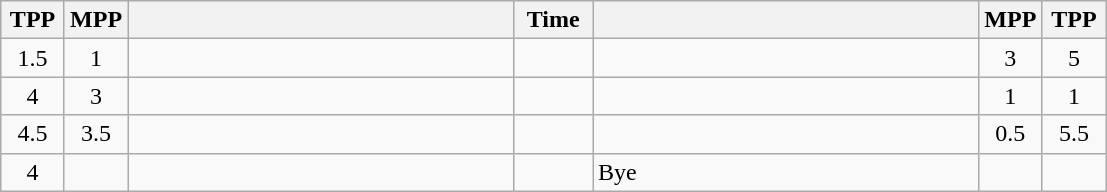<table class="wikitable" style="text-align: center;" |>
<tr>
<th width="35">TPP</th>
<th width="35">MPP</th>
<th width="250"></th>
<th width="45">Time</th>
<th width="250"></th>
<th width="35">MPP</th>
<th width="35">TPP</th>
</tr>
<tr>
<td>1.5</td>
<td>1</td>
<td style="text-align:left;"><strong></strong></td>
<td></td>
<td style="text-align:left;"></td>
<td>3</td>
<td>5</td>
</tr>
<tr>
<td>4</td>
<td>3</td>
<td style="text-align:left;"></td>
<td></td>
<td style="text-align:left;"><strong></strong></td>
<td>1</td>
<td>1</td>
</tr>
<tr>
<td>4.5</td>
<td>3.5</td>
<td style="text-align:left;"></td>
<td></td>
<td style="text-align:left;"><strong></strong></td>
<td>0.5</td>
<td>5.5</td>
</tr>
<tr>
<td>4</td>
<td></td>
<td style="text-align:left;"><strong></strong></td>
<td></td>
<td style="text-align:left;">Bye</td>
<td></td>
<td></td>
</tr>
</table>
